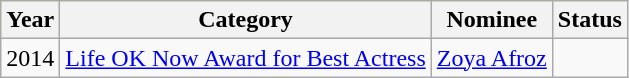<table class="wikitable">
<tr style="background:#ff9; text-align:center;">
<th>Year</th>
<th>Category</th>
<th>Nominee</th>
<th>Status</th>
</tr>
<tr>
<td>2014</td>
<td><a href='#'>Life OK Now Award for Best Actress</a></td>
<td><a href='#'>Zoya Afroz</a></td>
<td></td>
</tr>
</table>
